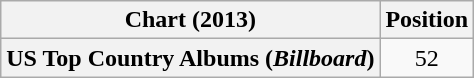<table class="wikitable plainrowheaders" style="text-align:center">
<tr>
<th scope="col">Chart (2013)</th>
<th scope="col">Position</th>
</tr>
<tr>
<th scope="row">US Top Country Albums (<em>Billboard</em>)</th>
<td>52</td>
</tr>
</table>
